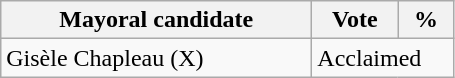<table class="wikitable">
<tr>
<th bgcolor="#DDDDFF" width="200px">Mayoral candidate</th>
<th bgcolor="#DDDDFF" width="50px">Vote</th>
<th bgcolor="#DDDDFF"  width="30px">%</th>
</tr>
<tr>
<td>Gisèle Chapleau (X)</td>
<td colspan="2">Acclaimed</td>
</tr>
</table>
